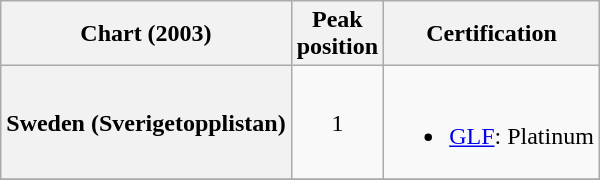<table class="wikitable plainrowheaders" style="text-align:center">
<tr>
<th scope="col">Chart (2003)</th>
<th scope="col">Peak<br>position</th>
<th scope="col">Certification</th>
</tr>
<tr>
<th scope="row">Sweden (Sverigetopplistan)</th>
<td>1</td>
<td><br><ul><li><a href='#'>GLF</a>: Platinum</li></ul></td>
</tr>
<tr>
</tr>
</table>
